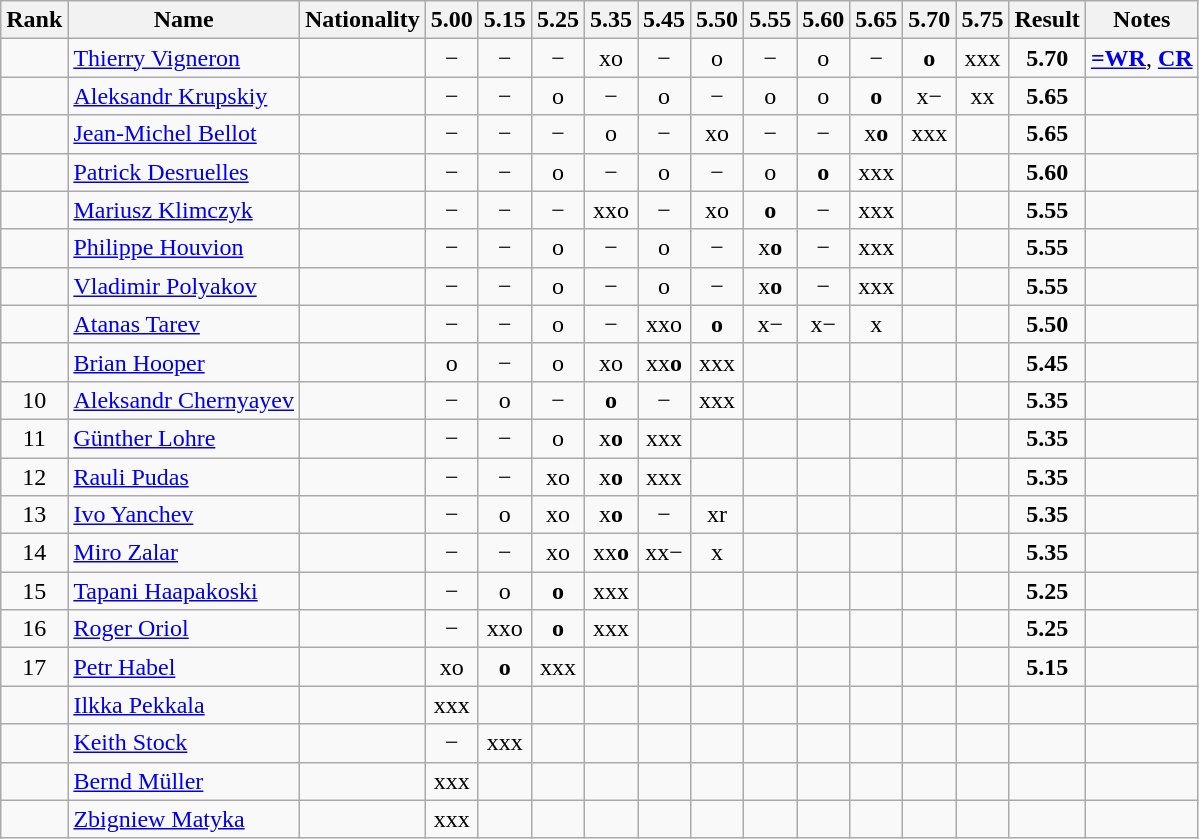<table class="wikitable sortable" style="text-align:center">
<tr>
<th>Rank</th>
<th>Name</th>
<th>Nationality</th>
<th>5.00</th>
<th>5.15</th>
<th>5.25</th>
<th>5.35</th>
<th>5.45</th>
<th>5.50</th>
<th>5.55</th>
<th>5.60</th>
<th>5.65</th>
<th>5.70</th>
<th>5.75</th>
<th>Result</th>
<th>Notes</th>
</tr>
<tr>
<td></td>
<td align="left"><a href='#'>Thierry Vigneron</a></td>
<td align=left></td>
<td>−</td>
<td>−</td>
<td>−</td>
<td>xo</td>
<td>−</td>
<td>o</td>
<td>−</td>
<td>o</td>
<td>−</td>
<td><strong>o</strong></td>
<td>xxx</td>
<td><strong>5.70</strong></td>
<td><strong><a href='#'>=WR</a></strong>, <strong><a href='#'>CR</a></strong></td>
</tr>
<tr>
<td></td>
<td align="left"><a href='#'>Aleksandr Krupskiy</a></td>
<td align=left></td>
<td>−</td>
<td>−</td>
<td>o</td>
<td>−</td>
<td>o</td>
<td>−</td>
<td>o</td>
<td>o</td>
<td><strong>o</strong></td>
<td>x−</td>
<td>xx</td>
<td><strong>5.65</strong></td>
<td></td>
</tr>
<tr>
<td></td>
<td align="left"><a href='#'>Jean-Michel Bellot</a></td>
<td align=left></td>
<td>−</td>
<td>−</td>
<td>−</td>
<td>o</td>
<td>−</td>
<td>xo</td>
<td>−</td>
<td>−</td>
<td>x<strong>o</strong></td>
<td>xxx</td>
<td></td>
<td><strong>5.65</strong></td>
<td></td>
</tr>
<tr>
<td></td>
<td align="left"><a href='#'>Patrick Desruelles</a></td>
<td align=left></td>
<td>−</td>
<td>−</td>
<td>o</td>
<td>−</td>
<td>o</td>
<td>−</td>
<td>o</td>
<td><strong>o</strong></td>
<td>xxx</td>
<td></td>
<td></td>
<td><strong>5.60</strong></td>
<td></td>
</tr>
<tr>
<td></td>
<td align="left"><a href='#'>Mariusz Klimczyk</a></td>
<td align=left></td>
<td>−</td>
<td>−</td>
<td>−</td>
<td>xxo</td>
<td>−</td>
<td>xo</td>
<td><strong>o</strong></td>
<td>−</td>
<td>xxx</td>
<td></td>
<td></td>
<td><strong>5.55</strong></td>
<td></td>
</tr>
<tr>
<td></td>
<td align="left"><a href='#'>Philippe Houvion</a></td>
<td align=left></td>
<td>−</td>
<td>−</td>
<td>o</td>
<td>−</td>
<td>o</td>
<td>−</td>
<td>x<strong>o</strong></td>
<td>−</td>
<td>xxx</td>
<td></td>
<td></td>
<td><strong>5.55</strong></td>
<td></td>
</tr>
<tr>
<td></td>
<td align="left"><a href='#'>Vladimir Polyakov</a></td>
<td align=left></td>
<td>−</td>
<td>−</td>
<td>o</td>
<td>−</td>
<td>o</td>
<td>−</td>
<td>x<strong>o</strong></td>
<td>−</td>
<td>xxx</td>
<td></td>
<td></td>
<td><strong>5.55</strong></td>
<td></td>
</tr>
<tr>
<td></td>
<td align="left"><a href='#'>Atanas Tarev</a></td>
<td align=left></td>
<td>−</td>
<td>−</td>
<td>o</td>
<td>−</td>
<td>xxo</td>
<td><strong>o</strong></td>
<td>x−</td>
<td>x−</td>
<td>x</td>
<td></td>
<td></td>
<td><strong>5.50</strong></td>
<td></td>
</tr>
<tr>
<td></td>
<td align="left"><a href='#'>Brian Hooper</a></td>
<td align=left></td>
<td>o</td>
<td>−</td>
<td>o</td>
<td>xo</td>
<td>xx<strong>o</strong></td>
<td>xxx</td>
<td></td>
<td></td>
<td></td>
<td></td>
<td></td>
<td><strong>5.45</strong></td>
<td></td>
</tr>
<tr>
<td>10</td>
<td align="left"><a href='#'>Aleksandr Chernyayev</a></td>
<td align=left></td>
<td>−</td>
<td>o</td>
<td>−</td>
<td><strong>o</strong></td>
<td>−</td>
<td>xxx</td>
<td></td>
<td></td>
<td></td>
<td></td>
<td></td>
<td><strong>5.35</strong></td>
<td></td>
</tr>
<tr>
<td>11</td>
<td align="left"><a href='#'>Günther Lohre</a></td>
<td align=left></td>
<td>−</td>
<td>−</td>
<td>o</td>
<td>x<strong>o</strong></td>
<td>xxx</td>
<td></td>
<td></td>
<td></td>
<td></td>
<td></td>
<td></td>
<td><strong>5.35</strong></td>
<td></td>
</tr>
<tr>
<td>12</td>
<td align="left"><a href='#'>Rauli Pudas</a></td>
<td align=left></td>
<td>−</td>
<td>−</td>
<td>xo</td>
<td>x<strong>o</strong></td>
<td>xxx</td>
<td></td>
<td></td>
<td></td>
<td></td>
<td></td>
<td></td>
<td><strong>5.35</strong></td>
<td></td>
</tr>
<tr>
<td>13</td>
<td align="left"><a href='#'>Ivo Yanchev</a></td>
<td align=left></td>
<td>−</td>
<td>o</td>
<td>xo</td>
<td>x<strong>o</strong></td>
<td>−</td>
<td>xr</td>
<td></td>
<td></td>
<td></td>
<td></td>
<td></td>
<td><strong>5.35</strong></td>
<td></td>
</tr>
<tr>
<td>14</td>
<td align="left"><a href='#'>Miro Zalar</a></td>
<td align=left></td>
<td>−</td>
<td>−</td>
<td>xo</td>
<td>xx<strong>o</strong></td>
<td>xx−</td>
<td>x</td>
<td></td>
<td></td>
<td></td>
<td></td>
<td></td>
<td><strong>5.35</strong></td>
<td></td>
</tr>
<tr>
<td>15</td>
<td align="left"><a href='#'>Tapani Haapakoski</a></td>
<td align=left></td>
<td>−</td>
<td>o</td>
<td><strong>o</strong></td>
<td>xxx</td>
<td></td>
<td></td>
<td></td>
<td></td>
<td></td>
<td></td>
<td></td>
<td><strong>5.25</strong></td>
<td></td>
</tr>
<tr>
<td>16</td>
<td align="left"><a href='#'>Roger Oriol</a></td>
<td align=left></td>
<td>−</td>
<td>xxo</td>
<td><strong>o</strong></td>
<td>xxx</td>
<td></td>
<td></td>
<td></td>
<td></td>
<td></td>
<td></td>
<td></td>
<td><strong>5.25</strong></td>
<td></td>
</tr>
<tr>
<td>17</td>
<td align="left"><a href='#'>Petr Habel</a></td>
<td align=left></td>
<td>xo</td>
<td><strong>o</strong></td>
<td>xxx</td>
<td></td>
<td></td>
<td></td>
<td></td>
<td></td>
<td></td>
<td></td>
<td></td>
<td><strong>5.15</strong></td>
<td></td>
</tr>
<tr>
<td></td>
<td align="left"><a href='#'>Ilkka Pekkala</a></td>
<td align=left></td>
<td>xxx</td>
<td></td>
<td></td>
<td></td>
<td></td>
<td></td>
<td></td>
<td></td>
<td></td>
<td></td>
<td></td>
<td><strong></strong></td>
<td></td>
</tr>
<tr>
<td></td>
<td align="left"><a href='#'>Keith Stock</a></td>
<td align=left></td>
<td>−</td>
<td>xxx</td>
<td></td>
<td></td>
<td></td>
<td></td>
<td></td>
<td></td>
<td></td>
<td></td>
<td></td>
<td><strong></strong></td>
<td></td>
</tr>
<tr>
<td></td>
<td align="left"><a href='#'>Bernd Müller</a></td>
<td align=left></td>
<td>xxx</td>
<td></td>
<td></td>
<td></td>
<td></td>
<td></td>
<td></td>
<td></td>
<td></td>
<td></td>
<td></td>
<td><strong></strong></td>
<td></td>
</tr>
<tr>
<td></td>
<td align="left"><a href='#'>Zbigniew Matyka</a></td>
<td align=left></td>
<td>xxx</td>
<td></td>
<td></td>
<td></td>
<td></td>
<td></td>
<td></td>
<td></td>
<td></td>
<td></td>
<td></td>
<td><strong></strong></td>
<td></td>
</tr>
</table>
